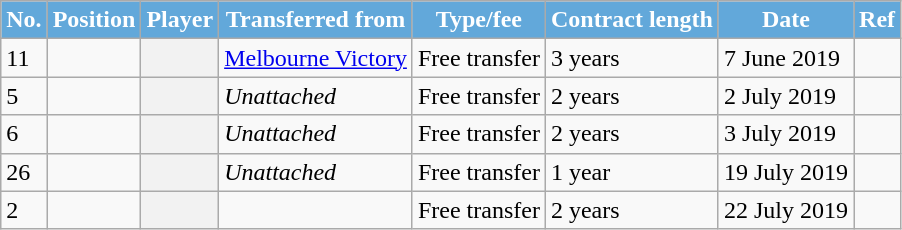<table class="wikitable plainrowheaders sortable" style="text-align:center; text-align:left">
<tr>
<th style="background:#62a8da;color:white; scope="col">No.</th>
<th style="background:#62a8da;color:white; scope="col">Position</th>
<th style="background:#62a8da;color:white; scope="col">Player</th>
<th style="background:#62a8da;color:white; scope="col">Transferred from</th>
<th style="background:#62a8da;color:white; scope="col">Type/fee</th>
<th style="background:#62a8da;color:white; scope="col">Contract length</th>
<th style="background:#62a8da;color:white; scope="col">Date</th>
<th style="background:#62a8da;color:white; scope="col" class="unsortable">Ref</th>
</tr>
<tr>
<td>11</td>
<td></td>
<th scope="row"></th>
<td><a href='#'>Melbourne Victory</a></td>
<td>Free transfer</td>
<td>3 years</td>
<td>7 June 2019</td>
<td></td>
</tr>
<tr>
<td>5</td>
<td></td>
<th scope="row"></th>
<td><em>Unattached</em></td>
<td>Free transfer</td>
<td>2 years</td>
<td>2 July 2019</td>
<td></td>
</tr>
<tr>
<td>6</td>
<td></td>
<th scope="row"></th>
<td><em>Unattached</em></td>
<td>Free transfer</td>
<td>2 years</td>
<td>3 July 2019</td>
<td></td>
</tr>
<tr>
<td>26</td>
<td></td>
<th scope="row"></th>
<td><em>Unattached</em></td>
<td>Free transfer</td>
<td>1 year</td>
<td>19 July 2019</td>
<td></td>
</tr>
<tr>
<td>2</td>
<td></td>
<th scope="row"></th>
<td></td>
<td>Free transfer</td>
<td>2 years</td>
<td>22 July 2019</td>
<td></td>
</tr>
</table>
